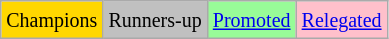<table class="wikitable" align="left">
<tr>
<td bgcolor=gold><small>Champions</small></td>
<td bgcolor=silver><small>Runners-up</small></td>
<td bgcolor=PaleGreen><small><a href='#'>Promoted</a></small></td>
<td bgcolor=Pink><small><a href='#'>Relegated</a></small></td>
</tr>
</table>
